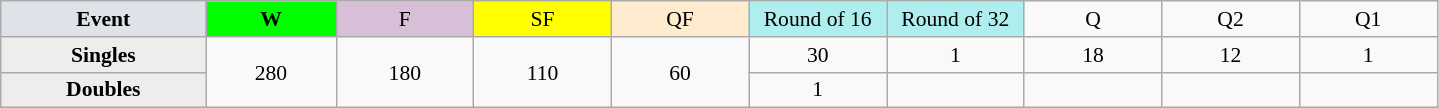<table class=wikitable style=font-size:90%;text-align:center>
<tr>
<td style="width:130px; background:#dfe2e9;"><strong>Event</strong></td>
<td style="width:80px; background:lime;"><strong>W</strong></td>
<td style="width:85px; background:thistle;">F</td>
<td style="width:85px; background:#ff0;">SF</td>
<td style="width:85px; background:#ffebcd;">QF</td>
<td style="width:85px; background:#afeeee;">Round of 16</td>
<td style="width:85px; background:#afeeee;">Round of 32</td>
<td width=85>Q</td>
<td width=85>Q2</td>
<td width=85>Q1</td>
</tr>
<tr>
<th style="background:#ededed;">Singles</th>
<td rowspan=2>280</td>
<td rowspan=2>180</td>
<td rowspan=2>110</td>
<td rowspan=2>60</td>
<td>30</td>
<td>1</td>
<td>18</td>
<td>12</td>
<td>1</td>
</tr>
<tr>
<th style="background:#ededed;">Doubles</th>
<td>1</td>
<td></td>
<td></td>
<td></td>
<td></td>
</tr>
</table>
